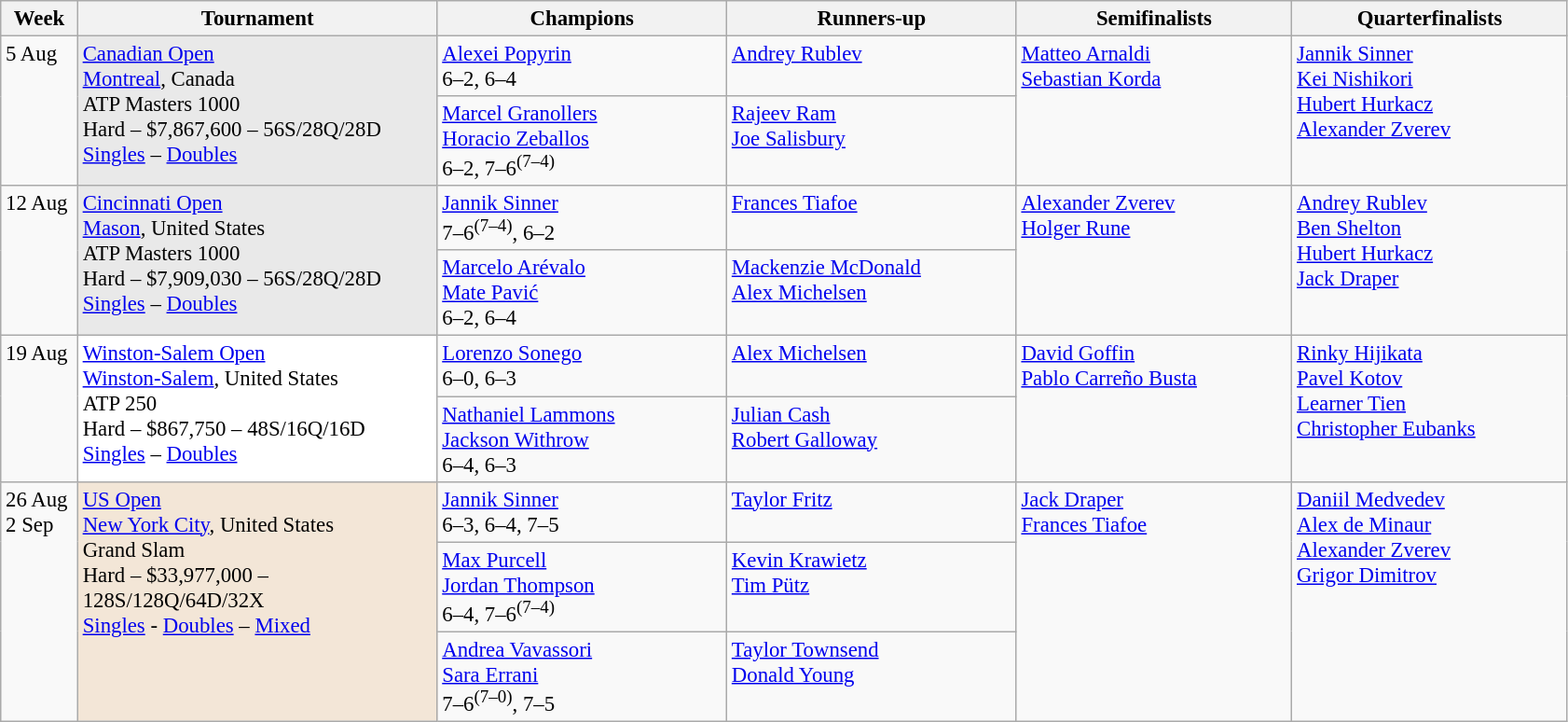<table class=wikitable style=font-size:95%>
<tr>
<th style="width:48px;">Week</th>
<th style="width:250px;">Tournament</th>
<th style="width:200px;">Champions</th>
<th style="width:200px;">Runners-up</th>
<th style="width:190px;">Semifinalists</th>
<th style="width:190px;">Quarterfinalists</th>
</tr>
<tr style="vertical-align:top">
<td rowspan=2>5 Aug</td>
<td style="background:#e9e9e9;" rowspan=2><a href='#'>Canadian Open</a><br><a href='#'>Montreal</a>, Canada<br>ATP Masters 1000<br>Hard – $7,867,600 – 56S/28Q/28D<br><a href='#'>Singles</a> – <a href='#'>Doubles</a></td>
<td> <a href='#'>Alexei Popyrin</a> <br> 6–2, 6–4</td>
<td> <a href='#'>Andrey Rublev</a></td>
<td rowspan=2> <a href='#'>Matteo Arnaldi</a><br>  <a href='#'>Sebastian Korda</a></td>
<td rowspan=2> <a href='#'>Jannik Sinner</a> <br>  <a href='#'>Kei Nishikori</a> <br>  <a href='#'>Hubert Hurkacz</a> <br>  <a href='#'>Alexander Zverev</a></td>
</tr>
<tr style="vertical-align:top">
<td> <a href='#'>Marcel Granollers</a> <br>  <a href='#'>Horacio Zeballos</a> <br> 6–2, 7–6<sup>(7–4)</sup></td>
<td> <a href='#'>Rajeev Ram</a> <br>  <a href='#'>Joe Salisbury</a></td>
</tr>
<tr style="vertical-align:top">
<td rowspan=2>12 Aug</td>
<td style="background:#e9e9e9;" rowspan=2><a href='#'>Cincinnati Open</a><br><a href='#'>Mason</a>, United States<br>ATP Masters 1000<br>Hard – $7,909,030 – 56S/28Q/28D<br><a href='#'>Singles</a> – <a href='#'>Doubles</a></td>
<td> <a href='#'>Jannik Sinner</a> <br> 7–6<sup>(7–4)</sup>, 6–2</td>
<td> <a href='#'>Frances Tiafoe</a></td>
<td rowspan=2> <a href='#'>Alexander Zverev</a> <br>  <a href='#'>Holger Rune</a></td>
<td rowspan=2> <a href='#'>Andrey Rublev</a><br>  <a href='#'>Ben Shelton</a><br> <a href='#'>Hubert Hurkacz</a> <br> <a href='#'>Jack Draper</a></td>
</tr>
<tr style="vertical-align:top">
<td> <a href='#'>Marcelo Arévalo</a> <br>  <a href='#'>Mate Pavić</a> <br> 6–2, 6–4</td>
<td> <a href='#'>Mackenzie McDonald</a> <br>  <a href='#'>Alex Michelsen</a></td>
</tr>
<tr style="vertical-align:top">
<td rowspan=2>19 Aug</td>
<td style="background:#fff;" rowspan=2><a href='#'>Winston-Salem Open</a><br><a href='#'>Winston-Salem</a>, United States<br>ATP 250<br>Hard – $867,750 – 48S/16Q/16D<br><a href='#'>Singles</a> – <a href='#'>Doubles</a></td>
<td> <a href='#'>Lorenzo Sonego</a><br>6–0, 6–3</td>
<td> <a href='#'>Alex Michelsen</a></td>
<td rowspan=2> <a href='#'>David Goffin</a> <br>  <a href='#'>Pablo Carreño Busta</a></td>
<td rowspan=2> <a href='#'>Rinky Hijikata</a> <br> <a href='#'>Pavel Kotov</a> <br> <a href='#'>Learner Tien</a> <br> <a href='#'>Christopher Eubanks</a></td>
</tr>
<tr style="vertical-align:top">
<td> <a href='#'>Nathaniel Lammons</a> <br>  <a href='#'>Jackson Withrow</a> <br> 6–4, 6–3</td>
<td> <a href='#'>Julian Cash</a> <br>  <a href='#'>Robert Galloway</a></td>
</tr>
<tr style="vertical-align:top">
<td rowspan=3>26 Aug<br>2 Sep</td>
<td style="background:#f3e6d7;" rowspan=3><a href='#'>US Open</a><br><a href='#'>New York City</a>, United States<br>Grand Slam<br>Hard – $33,977,000 – 128S/128Q/64D/32X<br><a href='#'>Singles</a> - <a href='#'>Doubles</a> – <a href='#'>Mixed</a></td>
<td> <a href='#'>Jannik Sinner</a><br>6–3, 6–4, 7–5</td>
<td> <a href='#'>Taylor Fritz</a></td>
<td rowspan=3> <a href='#'>Jack Draper</a><br> <a href='#'>Frances Tiafoe</a></td>
<td rowspan=3> <a href='#'>Daniil Medvedev</a> <br> <a href='#'>Alex de Minaur</a><br> <a href='#'>Alexander Zverev</a><br> <a href='#'>Grigor Dimitrov</a></td>
</tr>
<tr style="vertical-align:top">
<td> <a href='#'>Max Purcell</a> <br>  <a href='#'>Jordan Thompson</a><br>6–4, 7–6<sup>(7–4)</sup></td>
<td> <a href='#'>Kevin Krawietz</a> <br>  <a href='#'>Tim Pütz</a></td>
</tr>
<tr style="vertical-align:top">
<td> <a href='#'>Andrea Vavassori</a><br> <a href='#'>Sara Errani</a><br>7–6<sup>(7–0)</sup>, 7–5</td>
<td> <a href='#'>Taylor Townsend</a> <br>  <a href='#'>Donald Young</a></td>
</tr>
</table>
